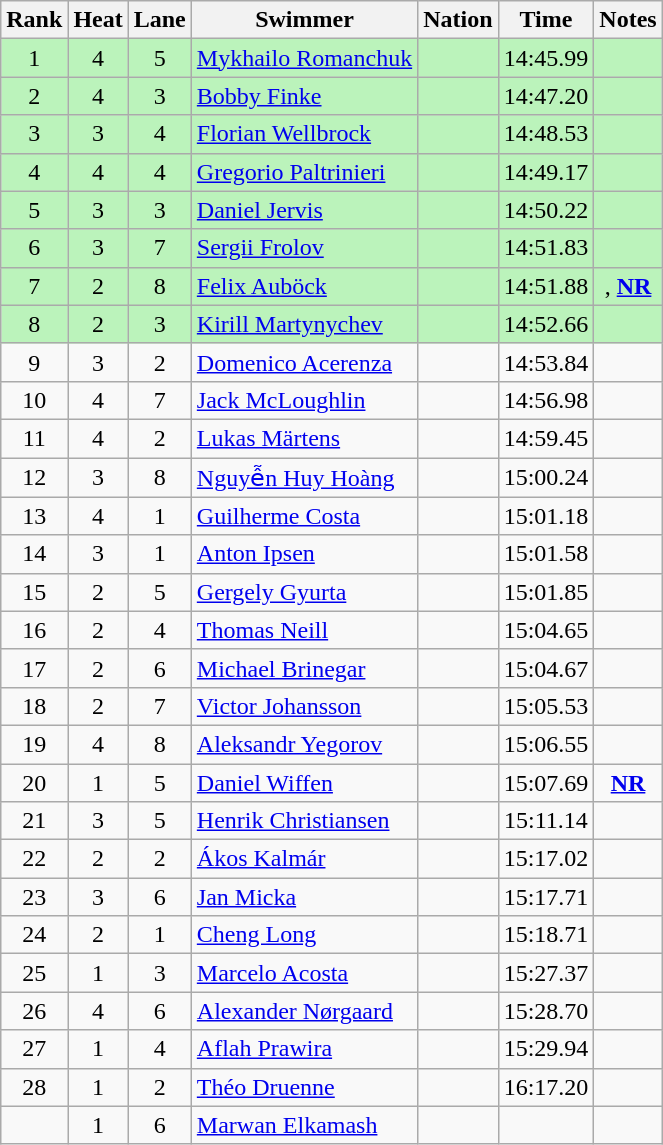<table class="wikitable sortable" style="text-align:center">
<tr>
<th>Rank</th>
<th>Heat</th>
<th>Lane</th>
<th>Swimmer</th>
<th>Nation</th>
<th>Time</th>
<th>Notes</th>
</tr>
<tr bgcolor=bbf3bb>
<td>1</td>
<td>4</td>
<td>5</td>
<td align=left><a href='#'>Mykhailo Romanchuk</a></td>
<td align= left></td>
<td>14:45.99</td>
<td></td>
</tr>
<tr bgcolor=bbf3bb>
<td>2</td>
<td>4</td>
<td>3</td>
<td align=left><a href='#'>Bobby Finke</a></td>
<td align= left></td>
<td>14:47.20</td>
<td></td>
</tr>
<tr bgcolor=bbf3bb>
<td>3</td>
<td>3</td>
<td>4</td>
<td align=left><a href='#'>Florian Wellbrock</a></td>
<td align= left></td>
<td>14:48.53</td>
<td></td>
</tr>
<tr bgcolor=bbf3bb>
<td>4</td>
<td>4</td>
<td>4</td>
<td align=left><a href='#'>Gregorio Paltrinieri</a></td>
<td align= left></td>
<td>14:49.17</td>
<td></td>
</tr>
<tr bgcolor=bbf3bb>
<td>5</td>
<td>3</td>
<td>3</td>
<td align=left><a href='#'>Daniel Jervis</a></td>
<td align= left></td>
<td>14:50.22</td>
<td></td>
</tr>
<tr bgcolor=bbf3bb>
<td>6</td>
<td>3</td>
<td>7</td>
<td align=left><a href='#'>Sergii Frolov</a></td>
<td align= left></td>
<td>14:51.83</td>
<td></td>
</tr>
<tr bgcolor=bbf3bb>
<td>7</td>
<td>2</td>
<td>8</td>
<td align=left><a href='#'>Felix Auböck</a></td>
<td align= left></td>
<td>14:51.88</td>
<td>, <strong><a href='#'>NR</a></strong></td>
</tr>
<tr bgcolor=bbf3bb>
<td>8</td>
<td>2</td>
<td>3</td>
<td align=left><a href='#'>Kirill Martynychev</a></td>
<td align= left></td>
<td>14:52.66</td>
<td></td>
</tr>
<tr>
<td>9</td>
<td>3</td>
<td>2</td>
<td align=left><a href='#'>Domenico Acerenza</a></td>
<td align= left></td>
<td>14:53.84</td>
<td></td>
</tr>
<tr>
<td>10</td>
<td>4</td>
<td>7</td>
<td align=left><a href='#'>Jack McLoughlin</a></td>
<td align= left></td>
<td>14:56.98</td>
<td></td>
</tr>
<tr>
<td>11</td>
<td>4</td>
<td>2</td>
<td align=left><a href='#'>Lukas Märtens</a></td>
<td align= left></td>
<td>14:59.45</td>
<td></td>
</tr>
<tr>
<td>12</td>
<td>3</td>
<td>8</td>
<td align=left><a href='#'>Nguyễn Huy Hoàng</a></td>
<td align= left></td>
<td>15:00.24</td>
<td></td>
</tr>
<tr>
<td>13</td>
<td>4</td>
<td>1</td>
<td align=left><a href='#'>Guilherme Costa</a></td>
<td align= left></td>
<td>15:01.18</td>
<td></td>
</tr>
<tr>
<td>14</td>
<td>3</td>
<td>1</td>
<td align=left><a href='#'>Anton Ipsen</a></td>
<td align= left></td>
<td>15:01.58</td>
<td></td>
</tr>
<tr>
<td>15</td>
<td>2</td>
<td>5</td>
<td align=left><a href='#'>Gergely Gyurta</a></td>
<td align= left></td>
<td>15:01.85</td>
<td></td>
</tr>
<tr>
<td>16</td>
<td>2</td>
<td>4</td>
<td align=left><a href='#'>Thomas Neill</a></td>
<td align= left></td>
<td>15:04.65</td>
<td></td>
</tr>
<tr>
<td>17</td>
<td>2</td>
<td>6</td>
<td align=left><a href='#'>Michael Brinegar</a></td>
<td align= left></td>
<td>15:04.67</td>
<td></td>
</tr>
<tr>
<td>18</td>
<td>2</td>
<td>7</td>
<td align=left><a href='#'>Victor Johansson</a></td>
<td align= left></td>
<td>15:05.53</td>
<td></td>
</tr>
<tr>
<td>19</td>
<td>4</td>
<td>8</td>
<td align=left><a href='#'>Aleksandr Yegorov</a></td>
<td align= left></td>
<td>15:06.55</td>
<td></td>
</tr>
<tr>
<td>20</td>
<td>1</td>
<td>5</td>
<td align=left><a href='#'>Daniel Wiffen</a></td>
<td align= left></td>
<td>15:07.69</td>
<td><strong><a href='#'>NR</a></strong></td>
</tr>
<tr>
<td>21</td>
<td>3</td>
<td>5</td>
<td align=left><a href='#'>Henrik Christiansen</a></td>
<td align= left></td>
<td>15:11.14</td>
<td></td>
</tr>
<tr>
<td>22</td>
<td>2</td>
<td>2</td>
<td align=left><a href='#'>Ákos Kalmár</a></td>
<td align= left></td>
<td>15:17.02</td>
<td></td>
</tr>
<tr>
<td>23</td>
<td>3</td>
<td>6</td>
<td align=left><a href='#'>Jan Micka</a></td>
<td align= left></td>
<td>15:17.71</td>
<td></td>
</tr>
<tr>
<td>24</td>
<td>2</td>
<td>1</td>
<td align=left><a href='#'>Cheng Long</a></td>
<td align= left></td>
<td>15:18.71</td>
<td></td>
</tr>
<tr>
<td>25</td>
<td>1</td>
<td>3</td>
<td align=left><a href='#'>Marcelo Acosta</a></td>
<td align= left></td>
<td>15:27.37</td>
<td></td>
</tr>
<tr>
<td>26</td>
<td>4</td>
<td>6</td>
<td align=left><a href='#'>Alexander Nørgaard</a></td>
<td align= left></td>
<td>15:28.70</td>
<td></td>
</tr>
<tr>
<td>27</td>
<td>1</td>
<td>4</td>
<td align=left><a href='#'>Aflah Prawira</a></td>
<td align= left></td>
<td>15:29.94</td>
<td></td>
</tr>
<tr>
<td>28</td>
<td>1</td>
<td>2</td>
<td align=left><a href='#'>Théo Druenne</a></td>
<td align= left></td>
<td>16:17.20</td>
<td></td>
</tr>
<tr>
<td></td>
<td>1</td>
<td>6</td>
<td align=left><a href='#'>Marwan Elkamash</a></td>
<td align=left></td>
<td></td>
<td></td>
</tr>
</table>
